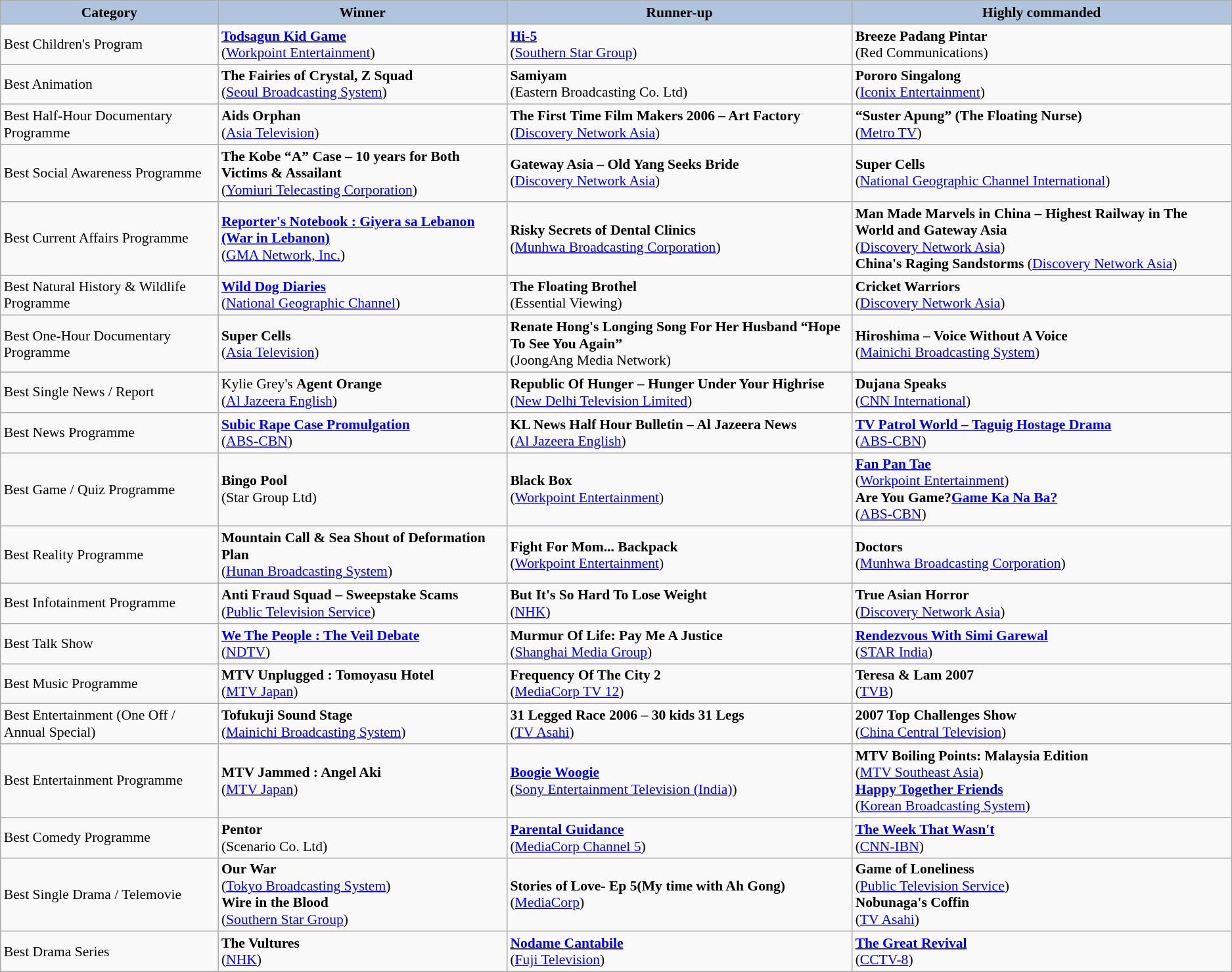<table class="wikitable" style="font-size:90%" cellpadding="5">
<tr style="text-align:center;">
<th style="background:#B0C4DE;">Category</th>
<th style="background:#B0C4DE;">Winner</th>
<th style="background:#B0C4DE;">Runner-up</th>
<th style="background:#B0C4DE;">Highly commanded</th>
</tr>
<tr>
<td>Best Children's Program</td>
<td> <strong><a href='#'>Todsagun Kid Game</a></strong><br>(<a href='#'>Workpoint Entertainment</a>)</td>
<td> <strong><a href='#'>Hi-5</a></strong><br>(<a href='#'>Southern Star Group</a>)</td>
<td> <strong>Breeze Padang Pintar</strong><br>(Red Communications)</td>
</tr>
<tr>
<td>Best Animation</td>
<td> <strong>The Fairies of Crystal, Z Squad</strong><br>(<a href='#'>Seoul Broadcasting System</a>)</td>
<td> <strong>Samiyam</strong><br>(Eastern Broadcasting Co. Ltd)</td>
<td> <strong>Pororo Singalong</strong><br>(<a href='#'>Iconix Entertainment</a>)</td>
</tr>
<tr>
<td>Best Half-Hour Documentary Programme</td>
<td> <strong>Aids Orphan</strong><br>(<a href='#'>Asia Television</a>)</td>
<td> <strong>The First Time Film Makers 2006 – Art Factory</strong><br>(<a href='#'>Discovery Network Asia</a>)</td>
<td> <strong>“Suster Apung” (The Floating Nurse)</strong><br>(<a href='#'>Metro TV</a>)</td>
</tr>
<tr>
<td>Best Social Awareness Programme</td>
<td> <strong>The Kobe “A” Case – 10 years for Both Victims & Assailant</strong><br>(<a href='#'>Yomiuri Telecasting Corporation</a>)</td>
<td> <strong>Gateway Asia – Old Yang Seeks Bride</strong><br>(<a href='#'>Discovery Network Asia</a>)</td>
<td> <strong>Super Cells</strong><br>(<a href='#'>National Geographic Channel International</a>)</td>
</tr>
<tr>
<td>Best Current Affairs Programme</td>
<td> <strong><a href='#'>Reporter's Notebook : Giyera sa Lebanon (War in Lebanon)</a></strong><br>(<a href='#'>GMA Network, Inc.</a>)</td>
<td> <strong>Risky Secrets of Dental Clinics</strong><br>(<a href='#'>Munhwa Broadcasting Corporation</a>)</td>
<td> <strong>Man Made Marvels in China – Highest Railway in The World and Gateway Asia</strong><br>(<a href='#'>Discovery Network Asia</a>)<br> <strong>China's Raging Sandstorms</strong> (<a href='#'>Discovery Network Asia</a>)</td>
</tr>
<tr>
<td>Best Natural History & Wildlife Programme</td>
<td> <strong><a href='#'>Wild Dog Diaries</a></strong><br>(<a href='#'>National Geographic Channel</a>)</td>
<td> <strong>The Floating Brothel</strong><br>(Essential Viewing)</td>
<td> <strong>Cricket Warriors</strong><br>(<a href='#'>Discovery Network Asia</a>)</td>
</tr>
<tr>
<td>Best One-Hour Documentary Programme</td>
<td> <strong>Super Cells</strong><br>(<a href='#'>Asia Television</a>)</td>
<td> <strong>Renate Hong's Longing Song For Her Husband “Hope To See You Again”</strong><br>(JoongAng Media Network)</td>
<td> <strong>Hiroshima – Voice Without A Voice</strong><br>(<a href='#'>Mainichi Broadcasting System</a>)</td>
</tr>
<tr>
<td>Best Single News / Report</td>
<td> Kylie Grey's <strong>Agent Orange</strong><br>(<a href='#'>Al Jazeera English</a>)</td>
<td> <strong>Republic Of Hunger – Hunger Under Your Highrise</strong><br>(<a href='#'>New Delhi Television Limited</a>)</td>
<td> <strong>Dujana Speaks</strong><br>(<a href='#'>CNN International</a>)</td>
</tr>
<tr>
<td>Best News Programme</td>
<td> <strong><a href='#'>Subic Rape Case Promulgation</a></strong><br>(<a href='#'>ABS-CBN</a>)</td>
<td> <strong>KL News Half Hour Bulletin – Al Jazeera News</strong><br>(<a href='#'>Al Jazeera English</a>)</td>
<td> <strong><a href='#'>TV Patrol World – Taguig Hostage Drama</a></strong><br>(<a href='#'>ABS-CBN</a>)</td>
</tr>
<tr>
<td>Best Game / Quiz Programme</td>
<td> <strong>Bingo Pool</strong><br>(Star Group Ltd)</td>
<td> <strong>Black Box</strong><br>(<a href='#'>Workpoint Entertainment</a>)</td>
<td> <strong><a href='#'>Fan Pan Tae</a></strong><br>(<a href='#'>Workpoint Entertainment</a>)<br> <strong>Are You Game?<a href='#'>Game Ka Na Ba?</a></strong><br>(<a href='#'>ABS-CBN</a>)</td>
</tr>
<tr>
<td>Best Reality Programme</td>
<td> <strong>Mountain Call & Sea Shout of Deformation Plan</strong><br>(<a href='#'>Hunan Broadcasting System</a>)</td>
<td> <strong>Fight For Mom... Backpack</strong><br>(<a href='#'>Workpoint Entertainment</a>)</td>
<td> <strong>Doctors</strong><br>(<a href='#'>Munhwa Broadcasting Corporation</a>)</td>
</tr>
<tr>
<td>Best Infotainment Programme</td>
<td> <strong>Anti Fraud Squad – Sweepstake Scams</strong><br>(<a href='#'>Public Television Service</a>)</td>
<td> <strong>But It's So Hard To Lose Weight</strong><br>(<a href='#'>NHK</a>)</td>
<td> <strong>True Asian Horror</strong><br>(<a href='#'>Discovery Network Asia</a>)</td>
</tr>
<tr>
<td>Best Talk Show</td>
<td> <strong><a href='#'>We The People : The Veil Debate</a></strong><br>(<a href='#'>NDTV</a>)</td>
<td><strong>Murmur Of Life: Pay Me A Justice</strong><br>(<a href='#'>Shanghai Media Group</a>)</td>
<td> <strong><a href='#'>Rendezvous With Simi Garewal</a></strong><br>(<a href='#'>STAR India</a>)</td>
</tr>
<tr>
<td>Best Music Programme</td>
<td> <strong>MTV Unplugged : Tomoyasu Hotel</strong><br>(<a href='#'>MTV Japan</a>)</td>
<td> <strong>Frequency Of The City 2</strong><br>(<a href='#'>MediaCorp TV 12</a>)</td>
<td> <strong>Teresa & Lam 2007</strong><br>(<a href='#'>TVB</a>)</td>
</tr>
<tr>
<td>Best Entertainment (One Off / Annual Special)</td>
<td> <strong>Tofukuji Sound Stage</strong><br>(<a href='#'>Mainichi Broadcasting System</a>)</td>
<td> <strong>31 Legged Race 2006 – 30 kids 31 Legs</strong><br>(<a href='#'>TV Asahi</a>)</td>
<td> <strong>2007 Top Challenges Show</strong><br>(<a href='#'>China Central Television</a>)</td>
</tr>
<tr>
<td>Best Entertainment Programme</td>
<td> <strong>MTV Jammed : Angel Aki</strong><br>(<a href='#'>MTV Japan</a>)</td>
<td> <strong><a href='#'>Boogie Woogie</a></strong><br>(<a href='#'>Sony Entertainment Television (India)</a>)</td>
<td> <strong>MTV Boiling Points: Malaysia Edition</strong><br>(<a href='#'>MTV Southeast Asia</a>)<br> <strong><a href='#'>Happy Together Friends</a></strong><br>(<a href='#'>Korean Broadcasting System</a>)</td>
</tr>
<tr>
<td>Best Comedy Programme</td>
<td> <strong>Pentor</strong><br>(Scenario Co. Ltd)</td>
<td> <strong><a href='#'>Parental Guidance</a></strong><br>(<a href='#'>MediaCorp Channel 5</a>)</td>
<td> <strong><a href='#'>The Week That Wasn't</a></strong><br>(<a href='#'>CNN-IBN</a>)</td>
</tr>
<tr>
<td>Best Single Drama / Telemovie</td>
<td> <strong>Our War</strong><br>(<a href='#'>Tokyo Broadcasting System</a>)<br> <strong>Wire in the Blood</strong><br>(<a href='#'>Southern Star Group</a>)</td>
<td> <strong>Stories of Love- Ep 5(My time with Ah Gong)</strong><br>(<a href='#'>MediaCorp</a>)</td>
<td> <strong>Game of Loneliness</strong><br>(<a href='#'>Public Television Service</a>)<br> <strong>Nobunaga's Coffin</strong><br>(<a href='#'>TV Asahi</a>)</td>
</tr>
<tr>
<td>Best Drama Series</td>
<td> <strong>The Vultures</strong><br>(<a href='#'>NHK</a>)</td>
<td> <strong><a href='#'>Nodame Cantabile</a></strong><br>(<a href='#'>Fuji Television</a>)</td>
<td> <strong><a href='#'>The Great Revival</a></strong><br>(<a href='#'>CCTV-8</a>)</td>
</tr>
</table>
